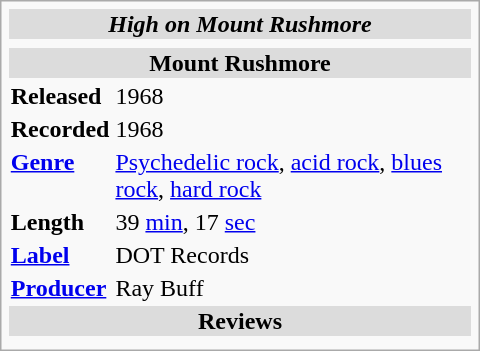<table class="infobox" style="width:20em;">
<tr>
<th style="background: Gainsboro;" colspan="3"><strong><em>High on Mount Rushmore</em></strong></th>
</tr>
<tr style="text-align:center;">
<td colspan="3"></td>
</tr>
<tr>
<th style="background: Gainsboro;" colspan="3">Mount Rushmore</th>
</tr>
<tr>
<td><strong>Released</strong></td>
<td colspan="2">1968</td>
</tr>
<tr>
<td><strong>Recorded</strong></td>
<td colspan="2">1968</td>
</tr>
<tr>
<td><strong><a href='#'>Genre</a></strong></td>
<td colspan="2"><a href='#'>Psychedelic rock</a>, <a href='#'>acid rock</a>, <a href='#'>blues rock</a>, <a href='#'>hard rock</a></td>
</tr>
<tr>
<td><strong>Length</strong></td>
<td colspan="2">39 <a href='#'>min</a>, 17 <a href='#'>sec</a></td>
</tr>
<tr>
<td style="padding-right:1em;"><strong><a href='#'>Label</a></strong></td>
<td colspan="2">DOT Records</td>
</tr>
<tr>
<td><strong><a href='#'>Producer</a></strong></td>
<td colspan="2">Ray Buff</td>
</tr>
<tr>
<th style="background: Gainsboro;" colspan="3">Reviews</th>
</tr>
<tr>
<td colspan="3"></td>
</tr>
</table>
